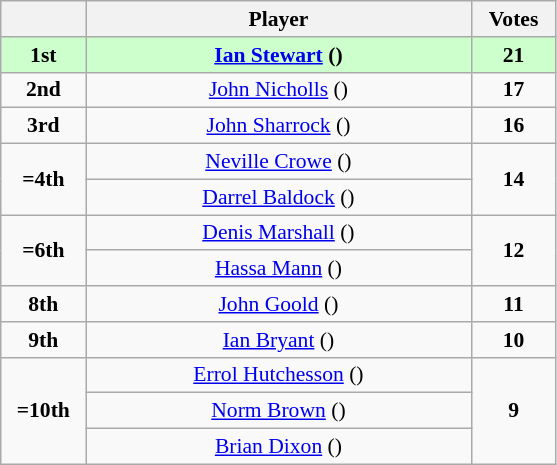<table class="wikitable" style="text-align: center; font-size: 90%;">
<tr>
<th width="50"></th>
<th width="250">Player</th>
<th width="50">Votes</th>
</tr>
<tr style="background: #CCFFCC; font-weight: bold;" |>
<td><strong>1st</strong></td>
<td><a href='#'>Ian Stewart</a> ()</td>
<td><strong>21</strong></td>
</tr>
<tr>
<td><strong>2nd</strong></td>
<td><a href='#'>John Nicholls</a> ()</td>
<td><strong>17</strong></td>
</tr>
<tr>
<td><strong>3rd</strong></td>
<td><a href='#'>John Sharrock</a> ()</td>
<td><strong>16</strong></td>
</tr>
<tr>
<td rowspan=2><strong>=4th</strong></td>
<td><a href='#'>Neville Crowe</a> ()</td>
<td rowspan=2><strong>14</strong></td>
</tr>
<tr>
<td><a href='#'>Darrel Baldock</a> ()</td>
</tr>
<tr>
<td rowspan=2><strong>=6th</strong></td>
<td><a href='#'>Denis Marshall</a> ()</td>
<td rowspan=2><strong>12</strong></td>
</tr>
<tr>
<td><a href='#'>Hassa Mann</a> ()</td>
</tr>
<tr>
<td><strong>8th</strong></td>
<td><a href='#'>John Goold</a> ()</td>
<td><strong>11</strong></td>
</tr>
<tr>
<td><strong>9th</strong></td>
<td><a href='#'>Ian Bryant</a> ()</td>
<td><strong>10</strong></td>
</tr>
<tr>
<td rowspan=3><strong>=10th</strong></td>
<td><a href='#'>Errol Hutchesson</a> ()</td>
<td rowspan=3><strong>9</strong></td>
</tr>
<tr>
<td><a href='#'>Norm Brown</a> ()</td>
</tr>
<tr>
<td><a href='#'>Brian Dixon</a> ()</td>
</tr>
</table>
